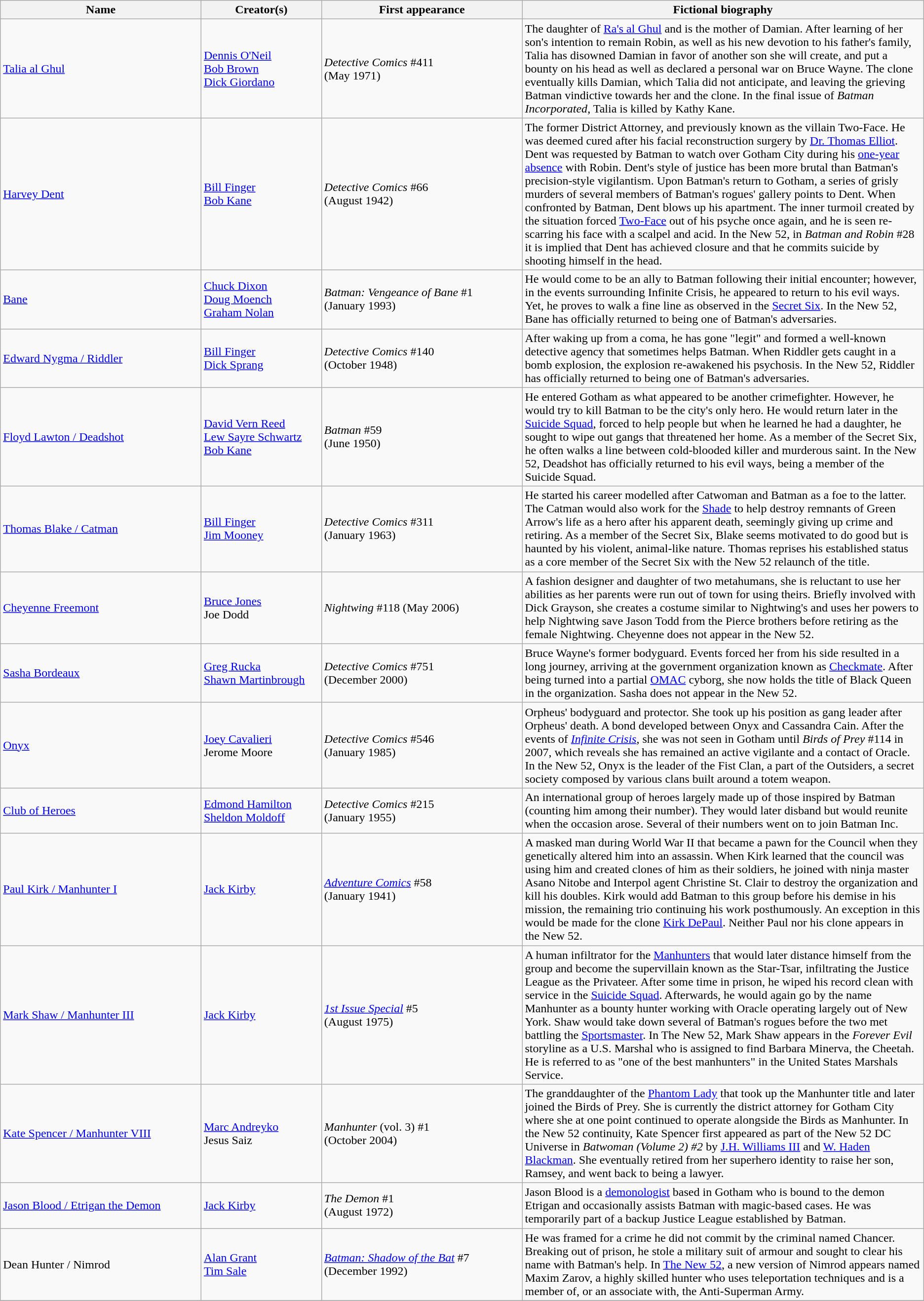<table class="wikitable">
<tr ">
<th style="width:20%;">Name</th>
<th style="width:12%;">Creator(s)</th>
<th style="width:20%;">First appearance</th>
<th style="width:40%;">Fictional biography</th>
</tr>
<tr>
<td><a href='#'>Talia al Ghul</a></td>
<td><a href='#'>Dennis O'Neil</a><br><a href='#'>Bob Brown</a><br><a href='#'>Dick Giordano</a></td>
<td><em>Detective Comics</em> #411<br>(May 1971)</td>
<td>The daughter of <a href='#'>Ra's al Ghul</a> and is the mother of Damian. After learning of her son's intention to remain Robin, as well as his new devotion to his father's family, Talia has disowned Damian in favor of another son she will create, and put a bounty on his head as well as declared a personal war on Bruce Wayne. The clone eventually kills Damian, which Talia did not anticipate, and leaving the grieving Batman vindictive towards her and the clone. In the final issue of <em>Batman Incorporated</em>, Talia is killed by Kathy Kane.</td>
</tr>
<tr>
<td><a href='#'>Harvey Dent</a></td>
<td><a href='#'>Bill Finger</a><br><a href='#'>Bob Kane</a></td>
<td><em>Detective Comics</em> #66<br>(August 1942)</td>
<td>The former District Attorney, and previously known as the villain Two-Face. He was deemed cured after his facial reconstruction surgery by <a href='#'>Dr. Thomas Elliot</a>. Dent was requested by Batman to watch over Gotham City during his <a href='#'>one-year absence</a> with Robin. Dent's style of justice has been more brutal than Batman's precision-style vigilantism. Upon Batman's return to Gotham, a series of grisly murders of several members of Batman's rogues' gallery points to Dent. When confronted by Batman, Dent blows up his apartment. The inner turmoil created by the situation forced <a href='#'>Two-Face</a> out of his psyche once again, and he is seen re-scarring his face with a scalpel and acid. In the New 52, in <em>Batman and Robin</em> #28 it is implied that Dent has achieved closure and that he commits suicide by shooting himself in the head.</td>
</tr>
<tr>
<td><a href='#'>Bane</a></td>
<td><a href='#'>Chuck Dixon</a><br><a href='#'>Doug Moench</a><br><a href='#'>Graham Nolan</a></td>
<td><em>Batman: Vengeance of Bane</em> #1<br>(January 1993)</td>
<td>He would come to be an ally to Batman following their initial encounter; however, in the events surrounding Infinite Crisis, he appeared to return to his evil ways. Yet, he proves to walk a fine line as observed in the <a href='#'>Secret Six</a>. In the New 52, Bane has officially returned to being one of Batman's adversaries.</td>
</tr>
<tr>
<td><a href='#'>Edward Nygma / Riddler</a></td>
<td><a href='#'>Bill Finger</a><br><a href='#'>Dick Sprang</a></td>
<td><em>Detective Comics</em> #140<br>(October 1948)</td>
<td>After waking up from a coma, he has gone "legit" and formed a well-known detective agency that sometimes helps Batman. When Riddler gets caught in a bomb explosion, the explosion re-awakened his psychosis. In the New 52, Riddler has officially returned to being one of Batman's adversaries.</td>
</tr>
<tr>
<td><a href='#'>Floyd Lawton / Deadshot</a></td>
<td><a href='#'>David Vern Reed</a><br><a href='#'>Lew Sayre Schwartz</a><br><a href='#'>Bob Kane</a></td>
<td><em>Batman</em> #59<br>(June 1950)</td>
<td>He entered Gotham as what appeared to be another crimefighter. However, he would try to kill Batman to be the city's only hero. He would return later in the <a href='#'>Suicide Squad</a>, forced to help people but when he learned he had a daughter, he sought to wipe out gangs that threatened her home. As a member of the Secret Six, he often walks a line between cold-blooded killer and murderous saint. In the New 52, Deadshot has officially returned to his evil ways, being a member of the Suicide Squad.</td>
</tr>
<tr>
<td><a href='#'>Thomas Blake / Catman</a></td>
<td><a href='#'>Bill Finger</a><br><a href='#'>Jim Mooney</a></td>
<td><em>Detective Comics</em> #311<br>(January 1963)</td>
<td>He started his career modelled after Catwoman and Batman as a foe to the latter. The Catman would also work for the <a href='#'>Shade</a> to help destroy remnants of Green Arrow's life as a hero after his apparent death, seemingly giving up crime and retiring. As a member of the Secret Six, Blake seems motivated to do good but is haunted by his violent, animal-like nature. Thomas reprises his established status as a core member of the Secret Six with the New 52 relaunch of the title.</td>
</tr>
<tr>
<td><a href='#'>Cheyenne Freemont</a></td>
<td><a href='#'>Bruce Jones</a><br>Joe Dodd</td>
<td><em>Nightwing</em> #118 (May 2006)</td>
<td>A fashion designer and daughter of two metahumans, she is reluctant to use her abilities as her parents were run out of town for using theirs. Briefly involved with Dick Grayson, she creates a costume similar to Nightwing's and uses her powers to help Nightwing save Jason Todd from the Pierce brothers before retiring as the female Nightwing. Cheyenne does not appear in the New 52.</td>
</tr>
<tr>
<td><a href='#'>Sasha Bordeaux</a></td>
<td><a href='#'>Greg Rucka</a><br><a href='#'>Shawn Martinbrough</a></td>
<td><em>Detective Comics</em> #751<br>(December 2000)</td>
<td>Bruce Wayne's former bodyguard. Events forced her from his side resulted in a long journey, arriving at the government organization known as <a href='#'>Checkmate</a>. After being turned into a partial <a href='#'>OMAC</a> cyborg, she now holds the title of Black Queen in the organization. Sasha does not appear in the New 52.</td>
</tr>
<tr>
<td><a href='#'>Onyx</a></td>
<td><a href='#'>Joey Cavalieri</a><br>Jerome Moore</td>
<td><em>Detective Comics</em> #546<br>(January 1985)</td>
<td>Orpheus' bodyguard and protector. She took up his position as gang leader after Orpheus' death. A bond developed between Onyx and Cassandra Cain. After the events of <em><a href='#'>Infinite Crisis</a></em>, she was not seen in Gotham until <em>Birds of Prey</em> #114 in 2007, which reveals she has remained an active vigilante and a contact of Oracle. In the New 52, Onyx is the leader of the Fist Clan, a part of the Outsiders, a secret society composed by various clans built around a totem weapon.</td>
</tr>
<tr>
<td><a href='#'>Club of Heroes</a></td>
<td><a href='#'>Edmond Hamilton</a><br><a href='#'>Sheldon Moldoff</a></td>
<td><em>Detective Comics</em> #215<br>(January 1955)</td>
<td>An international group of heroes largely made up of those inspired by Batman (counting him among their number). They would later disband but would reunite when the occasion arose. Several of their numbers went on to join Batman Inc.</td>
</tr>
<tr>
<td><a href='#'>Paul Kirk / Manhunter I</a></td>
<td><a href='#'>Jack Kirby</a></td>
<td><em><a href='#'>Adventure Comics</a></em> #58<br>(January 1941)</td>
<td>A masked man during World War II that became a pawn for the Council when they genetically altered him into an assassin. When Kirk learned that the council was using him and created clones of him as their soldiers, he joined with ninja master Asano Nitobe and Interpol agent Christine St. Clair to destroy the organization and kill his doubles. Kirk would add Batman to this group before his demise in his mission, the remaining trio continuing his work posthumously. An exception in this would be made for the clone <a href='#'>Kirk DePaul</a>. Neither Paul nor his clone appears in the New 52.</td>
</tr>
<tr>
<td><a href='#'>Mark Shaw / Manhunter III</a></td>
<td><a href='#'>Jack Kirby</a></td>
<td><em><a href='#'>1st Issue Special</a></em> #5<br>(August 1975)</td>
<td>A human infiltrator for the <a href='#'>Manhunters</a> that would later distance himself from the group and become the supervillain known as the Star-Tsar, infiltrating the Justice League as the Privateer. After some time in prison, he wiped his record clean with service in the <a href='#'>Suicide Squad</a>. Afterwards, he would again go by the name Manhunter as a bounty hunter working with Oracle operating largely out of New York. Shaw would take down several of Batman's rogues before the two met battling the <a href='#'>Sportsmaster</a>. In The New 52, Mark Shaw appears in the <em>Forever Evil</em> storyline as a U.S. Marshal who is assigned to find Barbara Minerva, the Cheetah. He is referred to as "one of the best manhunters" in the United States Marshals Service.</td>
</tr>
<tr>
<td><a href='#'>Kate Spencer / Manhunter VIII</a></td>
<td><a href='#'>Marc Andreyko</a><br>Jesus Saiz</td>
<td><em>Manhunter</em> (vol. 3) #1<br>(October 2004)</td>
<td>The granddaughter of the <a href='#'>Phantom Lady</a> that took up the Manhunter title and later joined the Birds of Prey. She is currently the district attorney for Gotham City where she at one point continued to operate alongside the Birds as Manhunter. In the New 52 continuity, Kate Spencer first appeared as part of the New 52 DC Universe in <em>Batwoman (Volume 2) #2</em> by <a href='#'>J.H. Williams III</a> and <a href='#'>W. Haden Blackman</a>. She eventually retired from her superhero identity to raise her son, Ramsey, and went back to being a lawyer.</td>
</tr>
<tr>
<td><a href='#'>Jason Blood / Etrigan the Demon</a></td>
<td><a href='#'>Jack Kirby</a></td>
<td><em>The Demon</em> #1<br>(August 1972)</td>
<td>Jason Blood is a <a href='#'>demonologist</a> based in Gotham who is bound to the demon Etrigan and occasionally assists Batman with magic-based cases. He was temporarily part of a backup Justice League established by Batman.</td>
</tr>
<tr>
<td>Dean Hunter / Nimrod</td>
<td><a href='#'>Alan Grant</a><br><a href='#'>Tim Sale</a></td>
<td><em><a href='#'>Batman: Shadow of the Bat</a></em> #7<br>(December 1992)</td>
<td>He was framed for a crime he did not commit by the criminal named Chancer. Breaking out of prison, he stole a military suit of armour and sought to clear his name with Batman's help. In <a href='#'>The New 52</a>, a new version of Nimrod appears named Maxim Zarov, a highly skilled hunter who uses teleportation techniques and is a member of, or an associate with, the Anti-Superman Army.</td>
</tr>
<tr>
</tr>
</table>
